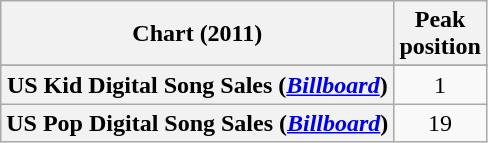<table class="wikitable sortable plainrowheaders" style="text-align:center">
<tr>
<th scope="col">Chart (2011)</th>
<th scope="col">Peak<br>position</th>
</tr>
<tr>
</tr>
<tr>
<th scope="row">US Kid Digital Song Sales (<em><a href='#'>Billboard</a></em>)</th>
<td>1</td>
</tr>
<tr>
<th scope="row">US Pop Digital Song Sales (<em><a href='#'>Billboard</a></em>)</th>
<td>19</td>
</tr>
</table>
